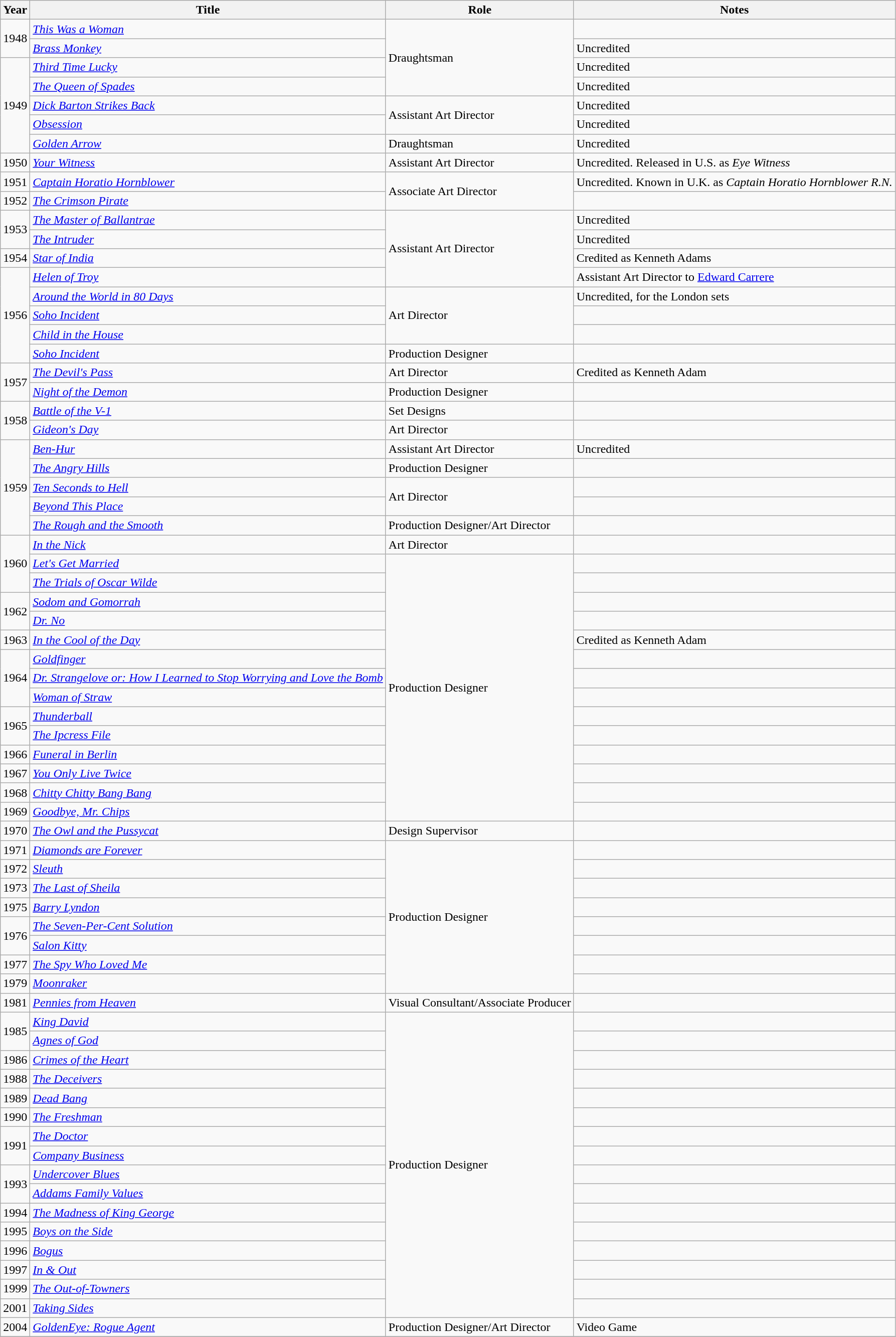<table class="wikitable sortable">
<tr>
<th>Year</th>
<th>Title</th>
<th>Role</th>
<th>Notes</th>
</tr>
<tr>
<td rowspan="2">1948</td>
<td><em><a href='#'>This Was a Woman</a></em></td>
<td rowspan=4>Draughtsman</td>
</tr>
<tr>
<td><em><a href='#'>Brass Monkey</a></em></td>
<td>Uncredited</td>
</tr>
<tr>
<td rowspan="5">1949</td>
<td><em><a href='#'>Third Time Lucky</a></em></td>
<td>Uncredited</td>
</tr>
<tr>
<td><em><a href='#'>The Queen of Spades</a></em></td>
<td>Uncredited</td>
</tr>
<tr>
<td><em><a href='#'>Dick Barton Strikes Back</a></em></td>
<td rowspan=2>Assistant Art Director</td>
<td>Uncredited</td>
</tr>
<tr>
<td><em><a href='#'>Obsession</a></em></td>
<td>Uncredited</td>
</tr>
<tr>
<td><em><a href='#'>Golden Arrow</a></em></td>
<td>Draughtsman</td>
<td>Uncredited</td>
</tr>
<tr>
<td>1950</td>
<td><em><a href='#'>Your Witness</a></em></td>
<td>Assistant Art Director</td>
<td>Uncredited. Released in U.S. as <em>Eye Witness</em></td>
</tr>
<tr>
<td>1951</td>
<td><em><a href='#'>Captain Horatio Hornblower</a></em></td>
<td rowspan=2>Associate Art Director</td>
<td>Uncredited. Known in U.K. as <em>Captain Horatio Hornblower R.N.</em></td>
</tr>
<tr>
<td>1952</td>
<td><em><a href='#'>The Crimson Pirate</a></em></td>
</tr>
<tr>
<td rowspan="2">1953</td>
<td><em><a href='#'>The Master of Ballantrae</a></em></td>
<td rowspan=4>Assistant Art Director</td>
<td>Uncredited</td>
</tr>
<tr>
<td><em><a href='#'>The Intruder</a></em></td>
<td>Uncredited</td>
</tr>
<tr>
<td>1954</td>
<td><em><a href='#'>Star of India</a></em></td>
<td>Credited as Kenneth Adams</td>
</tr>
<tr>
<td rowspan="5">1956</td>
<td><em><a href='#'>Helen of Troy</a></em></td>
<td>Assistant Art Director to <a href='#'>Edward Carrere</a></td>
</tr>
<tr>
<td><em><a href='#'>Around the World in 80 Days</a></em></td>
<td rowspan=3>Art Director</td>
<td>Uncredited, for the London sets</td>
</tr>
<tr>
<td><em><a href='#'>Soho Incident</a></em></td>
<td></td>
</tr>
<tr>
<td><em><a href='#'>Child in the House</a></em></td>
<td></td>
</tr>
<tr>
<td><em><a href='#'>Soho Incident</a></em></td>
<td>Production Designer</td>
<td></td>
</tr>
<tr>
<td rowspan="2">1957</td>
<td><em><a href='#'>The Devil's Pass</a></em></td>
<td>Art Director</td>
<td>Credited as Kenneth Adam</td>
</tr>
<tr>
<td><em><a href='#'>Night of the Demon</a></em></td>
<td>Production Designer</td>
<td></td>
</tr>
<tr>
<td rowspan="2">1958</td>
<td><em><a href='#'>Battle of the V-1</a></em></td>
<td>Set Designs</td>
<td></td>
</tr>
<tr>
<td><em><a href='#'>Gideon's Day</a></em></td>
<td>Art Director</td>
<td></td>
</tr>
<tr>
<td rowspan="5">1959</td>
<td><em><a href='#'>Ben-Hur</a></em></td>
<td>Assistant Art Director</td>
<td>Uncredited</td>
</tr>
<tr>
<td><em><a href='#'>The Angry Hills</a></em></td>
<td>Production Designer</td>
<td></td>
</tr>
<tr>
<td><em><a href='#'>Ten Seconds to Hell</a></em></td>
<td rowspan=2>Art Director</td>
<td></td>
</tr>
<tr>
<td><em><a href='#'>Beyond This Place</a></em></td>
<td></td>
</tr>
<tr>
<td><em><a href='#'>The Rough and the Smooth</a></em></td>
<td>Production Designer/Art Director</td>
<td></td>
</tr>
<tr>
<td rowspan="3">1960</td>
<td><em><a href='#'>In the Nick</a></em></td>
<td>Art Director</td>
<td></td>
</tr>
<tr>
<td><em><a href='#'>Let's Get Married</a></em></td>
<td rowspan=14>Production Designer</td>
<td></td>
</tr>
<tr>
<td><em><a href='#'>The Trials of Oscar Wilde</a></em></td>
<td></td>
</tr>
<tr>
<td rowspan="2">1962</td>
<td><em><a href='#'>Sodom and Gomorrah</a></em></td>
<td></td>
</tr>
<tr>
<td><em><a href='#'>Dr. No</a></em></td>
<td></td>
</tr>
<tr>
<td>1963</td>
<td><em><a href='#'>In the Cool of the Day</a></em></td>
<td>Credited as Kenneth Adam</td>
</tr>
<tr>
<td rowspan="3">1964</td>
<td><em><a href='#'>Goldfinger</a></em></td>
<td></td>
</tr>
<tr>
<td><em><a href='#'>Dr. Strangelove or: How I Learned to Stop Worrying and Love the Bomb</a></em></td>
<td></td>
</tr>
<tr>
<td><em><a href='#'>Woman of Straw</a></em></td>
<td></td>
</tr>
<tr>
<td rowspan="2">1965</td>
<td><em><a href='#'>Thunderball</a></em></td>
<td></td>
</tr>
<tr>
<td><em><a href='#'>The Ipcress File</a></em></td>
<td></td>
</tr>
<tr>
<td>1966</td>
<td><em><a href='#'>Funeral in Berlin</a></em></td>
<td></td>
</tr>
<tr>
<td>1967</td>
<td><em><a href='#'>You Only Live Twice</a></em></td>
<td></td>
</tr>
<tr>
<td>1968</td>
<td><em><a href='#'>Chitty Chitty Bang Bang</a></em></td>
<td></td>
</tr>
<tr>
<td>1969</td>
<td><em><a href='#'>Goodbye, Mr. Chips</a></em></td>
<td></td>
</tr>
<tr>
<td>1970</td>
<td><em><a href='#'>The Owl and the Pussycat</a></em></td>
<td>Design Supervisor</td>
<td></td>
</tr>
<tr>
<td>1971</td>
<td><em><a href='#'>Diamonds are Forever</a></em></td>
<td rowspan=8>Production Designer</td>
<td></td>
</tr>
<tr>
<td>1972</td>
<td><em><a href='#'>Sleuth</a></em></td>
<td></td>
</tr>
<tr>
<td>1973</td>
<td><em><a href='#'>The Last of Sheila</a></em></td>
<td></td>
</tr>
<tr>
<td>1975</td>
<td><em><a href='#'>Barry Lyndon</a></em></td>
<td></td>
</tr>
<tr>
<td rowspan="2">1976</td>
<td><em><a href='#'>The Seven-Per-Cent Solution</a></em></td>
<td></td>
</tr>
<tr>
<td><em><a href='#'>Salon Kitty</a></em></td>
<td></td>
</tr>
<tr>
<td>1977</td>
<td><em><a href='#'>The Spy Who Loved Me</a></em></td>
<td></td>
</tr>
<tr>
<td>1979</td>
<td><em><a href='#'>Moonraker</a></em></td>
<td></td>
</tr>
<tr>
<td>1981</td>
<td><em><a href='#'>Pennies from Heaven</a></em></td>
<td>Visual Consultant/Associate Producer</td>
<td></td>
</tr>
<tr>
<td rowspan="2">1985</td>
<td><em><a href='#'>King David</a></em></td>
<td rowspan=16>Production Designer</td>
<td></td>
</tr>
<tr>
<td><em><a href='#'>Agnes of God</a></em></td>
<td></td>
</tr>
<tr>
<td>1986</td>
<td><em><a href='#'>Crimes of the Heart</a></em></td>
<td></td>
</tr>
<tr>
<td>1988</td>
<td><em><a href='#'>The Deceivers</a></em></td>
<td></td>
</tr>
<tr>
<td>1989</td>
<td><em><a href='#'>Dead Bang</a></em></td>
<td></td>
</tr>
<tr>
<td>1990</td>
<td><em><a href='#'>The Freshman</a></em></td>
<td></td>
</tr>
<tr>
<td rowspan="2">1991</td>
<td><em><a href='#'>The Doctor</a></em></td>
<td></td>
</tr>
<tr>
<td><em><a href='#'>Company Business</a></em></td>
<td></td>
</tr>
<tr>
<td rowspan="2">1993</td>
<td><em><a href='#'>Undercover Blues</a></em></td>
<td></td>
</tr>
<tr>
<td><em><a href='#'>Addams Family Values</a></em></td>
<td></td>
</tr>
<tr>
<td>1994</td>
<td><em><a href='#'>The Madness of King George</a></em></td>
<td></td>
</tr>
<tr>
<td>1995</td>
<td><em><a href='#'>Boys on the Side</a></em></td>
<td></td>
</tr>
<tr>
<td>1996</td>
<td><em><a href='#'>Bogus</a></em></td>
<td></td>
</tr>
<tr>
<td>1997</td>
<td><em><a href='#'>In & Out</a></em></td>
<td></td>
</tr>
<tr>
<td>1999</td>
<td><em><a href='#'>The Out-of-Towners</a></em></td>
<td></td>
</tr>
<tr>
<td>2001</td>
<td><em><a href='#'>Taking Sides</a></em></td>
<td></td>
</tr>
<tr>
<td>2004</td>
<td><em><a href='#'>GoldenEye: Rogue Agent</a></em></td>
<td>Production Designer/Art Director</td>
<td>Video Game</td>
</tr>
<tr>
</tr>
</table>
